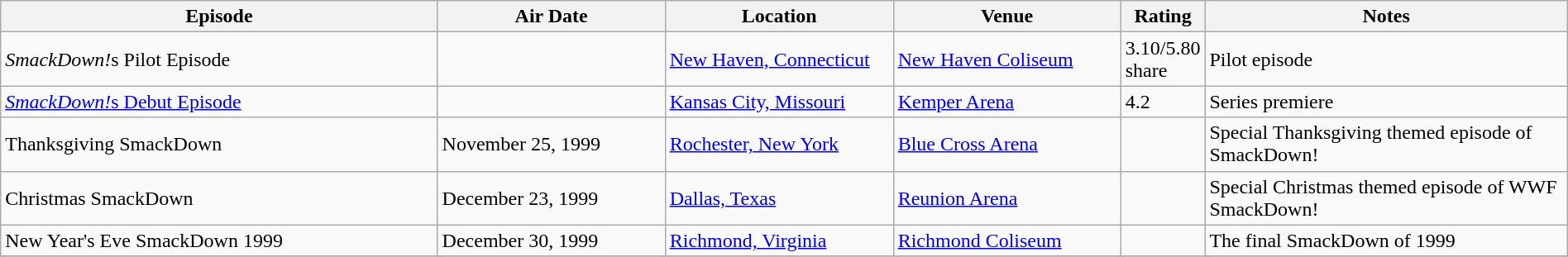<table class="wikitable plainrowheaders sortable" style="width:100%;">
<tr>
<th style="width:29%;">Episode</th>
<th style="width:15%;">Air Date</th>
<th style="width:15%;">Location</th>
<th style="width:15%;">Venue</th>
<th style="width:2%;">Rating</th>
<th style="width:99%;">Notes</th>
</tr>
<tr>
<td><em>SmackDown!</em>s Pilot Episode</td>
<td></td>
<td><a href='#'>New Haven, Connecticut</a></td>
<td><a href='#'>New Haven Coliseum</a></td>
<td>3.10/5.80 share</td>
<td>Pilot episode</td>
</tr>
<tr>
<td><a href='#'><em>SmackDown!</em>s Debut Episode</a></td>
<td></td>
<td><a href='#'>Kansas City, Missouri</a></td>
<td><a href='#'>Kemper Arena</a></td>
<td>4.2</td>
<td>Series premiere</td>
</tr>
<tr>
<td>Thanksgiving SmackDown</td>
<td>November 25, 1999</td>
<td><a href='#'>Rochester, New York</a></td>
<td><a href='#'>Blue Cross Arena</a></td>
<td></td>
<td>Special Thanksgiving themed episode of SmackDown!</td>
</tr>
<tr>
<td>Christmas SmackDown</td>
<td>December 23, 1999</td>
<td><a href='#'>Dallas, Texas</a></td>
<td><a href='#'>Reunion Arena</a></td>
<td></td>
<td>Special Christmas themed episode of WWF SmackDown!</td>
</tr>
<tr>
<td>New Year's Eve SmackDown 1999</td>
<td>December 30, 1999</td>
<td><a href='#'>Richmond, Virginia</a></td>
<td><a href='#'>Richmond Coliseum</a></td>
<td></td>
<td>The final SmackDown of 1999</td>
</tr>
<tr>
</tr>
</table>
